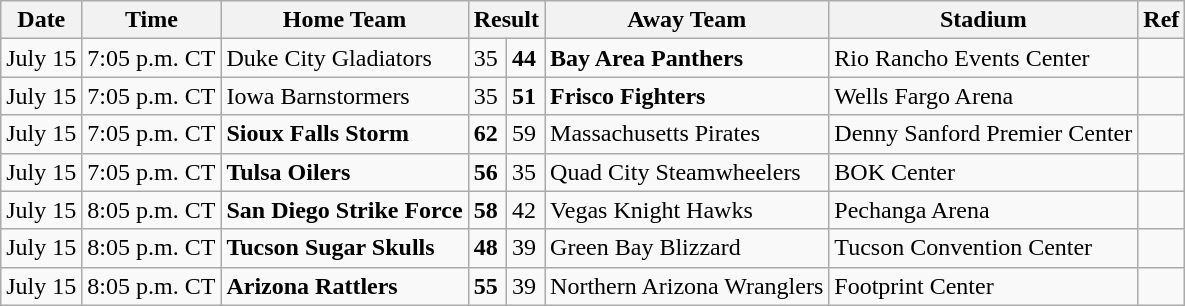<table class="wikitable">
<tr>
<th>Date</th>
<th>Time</th>
<th>Home Team</th>
<th colspan="2">Result</th>
<th>Away Team</th>
<th>Stadium</th>
<th>Ref</th>
</tr>
<tr>
<td>July 15</td>
<td>7:05 p.m. CT</td>
<td>Duke City Gladiators</td>
<td>35</td>
<td><strong>44</strong></td>
<td><strong>Bay Area Panthers</strong></td>
<td>Rio Rancho Events Center</td>
<td></td>
</tr>
<tr>
<td>July 15</td>
<td>7:05 p.m. CT</td>
<td>Iowa Barnstormers</td>
<td>35</td>
<td><strong>51</strong></td>
<td><strong>Frisco Fighters</strong></td>
<td>Wells Fargo Arena</td>
<td></td>
</tr>
<tr>
<td>July 15</td>
<td>7:05 p.m. CT</td>
<td><strong>Sioux Falls Storm</strong></td>
<td><strong>62</strong></td>
<td>59</td>
<td>Massachusetts Pirates</td>
<td>Denny Sanford Premier Center</td>
<td></td>
</tr>
<tr>
<td>July 15</td>
<td>7:05 p.m. CT</td>
<td><strong>Tulsa Oilers</strong></td>
<td><strong>56</strong></td>
<td>35</td>
<td>Quad City Steamwheelers</td>
<td>BOK Center</td>
<td></td>
</tr>
<tr>
<td>July 15</td>
<td>8:05 p.m. CT</td>
<td><strong>San Diego Strike Force</strong></td>
<td><strong>58</strong></td>
<td>42</td>
<td>Vegas Knight Hawks</td>
<td>Pechanga Arena</td>
<td></td>
</tr>
<tr>
<td>July 15</td>
<td>8:05 p.m. CT</td>
<td><strong>Tucson Sugar Skulls</strong></td>
<td><strong>48</strong></td>
<td>39</td>
<td>Green Bay Blizzard</td>
<td>Tucson Convention Center</td>
<td></td>
</tr>
<tr>
<td>July 15</td>
<td>8:05 p.m. CT</td>
<td><strong>Arizona Rattlers</strong></td>
<td><strong>55</strong></td>
<td>39</td>
<td>Northern Arizona Wranglers</td>
<td>Footprint Center</td>
<td></td>
</tr>
</table>
